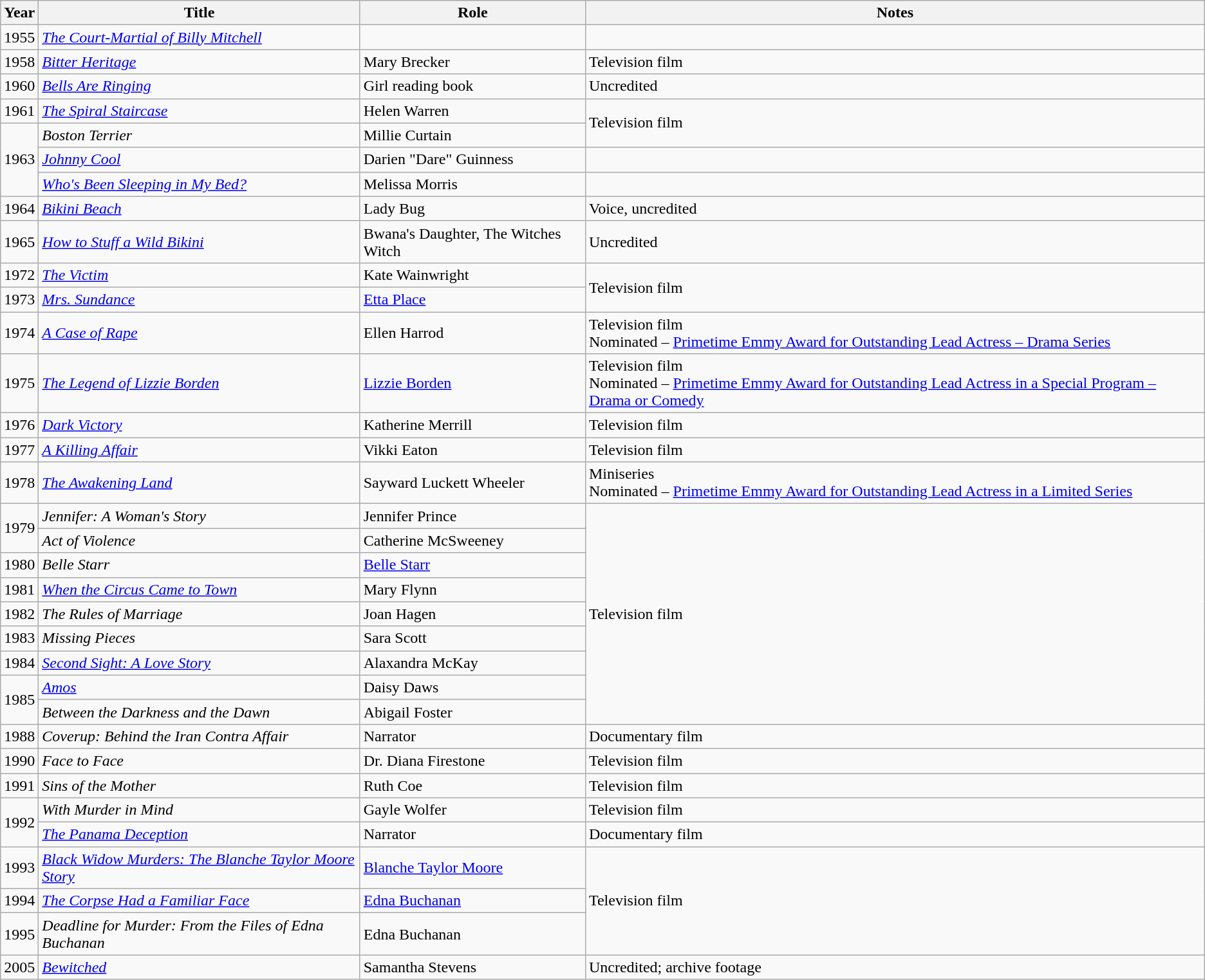<table class="wikitable sortable">
<tr>
<th>Year</th>
<th>Title</th>
<th>Role</th>
<th class="unsortable">Notes</th>
</tr>
<tr>
<td>1955</td>
<td><em><a href='#'>The Court-Martial of Billy Mitchell</a></em></td>
<td Margaret Lansdowne></td>
</tr>
<tr>
<td>1958</td>
<td><em><a href='#'>Bitter Heritage</a></em></td>
<td>Mary Brecker</td>
<td>Television film</td>
</tr>
<tr>
<td>1960</td>
<td><em><a href='#'>Bells Are Ringing</a></em></td>
<td>Girl reading book</td>
<td>Uncredited</td>
</tr>
<tr>
<td>1961</td>
<td><em><a href='#'>The Spiral Staircase</a></em></td>
<td>Helen Warren</td>
<td rowspan=2>Television film</td>
</tr>
<tr>
<td rowspan=3>1963</td>
<td><em>Boston Terrier</em></td>
<td>Millie Curtain</td>
</tr>
<tr>
<td><em><a href='#'>Johnny Cool</a></em></td>
<td>Darien "Dare" Guinness</td>
<td></td>
</tr>
<tr>
<td><em><a href='#'>Who's Been Sleeping in My Bed?</a></em></td>
<td>Melissa Morris</td>
<td></td>
</tr>
<tr>
<td>1964</td>
<td><em><a href='#'>Bikini Beach</a></em></td>
<td>Lady Bug</td>
<td>Voice, uncredited</td>
</tr>
<tr>
<td>1965</td>
<td><em><a href='#'>How to Stuff a Wild Bikini</a></em></td>
<td>Bwana's Daughter, The Witches Witch</td>
<td>Uncredited</td>
</tr>
<tr>
<td>1972</td>
<td><em><a href='#'>The Victim</a></em></td>
<td>Kate Wainwright</td>
<td rowspan=2>Television film</td>
</tr>
<tr>
<td>1973</td>
<td><em><a href='#'>Mrs. Sundance</a></em></td>
<td><a href='#'>Etta Place</a></td>
</tr>
<tr>
<td>1974</td>
<td><em><a href='#'>A Case of Rape</a></em></td>
<td>Ellen Harrod</td>
<td>Television film<br>Nominated – <a href='#'>Primetime Emmy Award for Outstanding Lead Actress – Drama Series</a></td>
</tr>
<tr>
<td>1975</td>
<td><em><a href='#'>The Legend of Lizzie Borden</a></em></td>
<td><a href='#'>Lizzie Borden</a></td>
<td>Television film<br>Nominated – <a href='#'>Primetime Emmy Award for Outstanding Lead Actress in a Special Program – Drama or Comedy</a></td>
</tr>
<tr>
<td>1976</td>
<td><em><a href='#'>Dark Victory</a></em></td>
<td>Katherine Merrill</td>
<td Trowspan=2>Television film</td>
</tr>
<tr>
<td>1977</td>
<td><em><a href='#'>A Killing Affair</a></em></td>
<td>Vikki Eaton</td>
<td>Television film</td>
</tr>
<tr>
<td>1978</td>
<td><em><a href='#'>The Awakening Land</a></em></td>
<td>Sayward Luckett Wheeler</td>
<td>Miniseries<br>Nominated – <a href='#'>Primetime Emmy Award for Outstanding Lead Actress in a Limited Series</a></td>
</tr>
<tr>
<td rowspan=2>1979</td>
<td><em>Jennifer: A Woman's Story</em></td>
<td>Jennifer Prince</td>
<td rowspan=9>Television film</td>
</tr>
<tr>
<td><em>Act of Violence</em></td>
<td>Catherine McSweeney</td>
</tr>
<tr>
<td>1980</td>
<td><em>Belle Starr</em></td>
<td><a href='#'>Belle Starr</a></td>
</tr>
<tr>
<td>1981</td>
<td><em><a href='#'>When the Circus Came to Town</a></em></td>
<td>Mary Flynn</td>
</tr>
<tr>
<td>1982</td>
<td><em>The Rules of Marriage</em></td>
<td>Joan Hagen</td>
</tr>
<tr>
<td>1983</td>
<td><em>Missing Pieces</em></td>
<td>Sara Scott</td>
</tr>
<tr>
<td>1984</td>
<td><em><a href='#'>Second Sight: A Love Story</a></em></td>
<td>Alaxandra McKay</td>
</tr>
<tr>
<td rowspan=2>1985</td>
<td><em><a href='#'>Amos</a></em></td>
<td>Daisy Daws</td>
</tr>
<tr>
<td><em>Between the Darkness and the Dawn</em></td>
<td>Abigail Foster</td>
</tr>
<tr>
<td>1988</td>
<td><em>Coverup: Behind the Iran Contra Affair</em></td>
<td>Narrator</td>
<td>Documentary film</td>
</tr>
<tr>
<td>1990</td>
<td><em>Face to Face</em></td>
<td>Dr. Diana Firestone</td>
<td>Television film</td>
</tr>
<tr>
<td>1991</td>
<td><em>Sins of the Mother</em></td>
<td>Ruth Coe</td>
<td>Television film</td>
</tr>
<tr>
<td rowspan=2>1992</td>
<td><em>With Murder in Mind</em></td>
<td>Gayle Wolfer</td>
<td>Television film</td>
</tr>
<tr>
<td><em><a href='#'>The Panama Deception</a></em></td>
<td>Narrator</td>
<td>Documentary film</td>
</tr>
<tr>
<td>1993</td>
<td><em><a href='#'>Black Widow Murders: The Blanche Taylor Moore Story</a></em></td>
<td><a href='#'>Blanche Taylor Moore</a></td>
<td rowspan=3>Television film</td>
</tr>
<tr>
<td>1994</td>
<td><em><a href='#'>The Corpse Had a Familiar Face</a></em></td>
<td><a href='#'>Edna Buchanan</a></td>
</tr>
<tr>
<td>1995</td>
<td><em>Deadline for Murder: From the Files of Edna Buchanan</em></td>
<td>Edna Buchanan</td>
</tr>
<tr>
<td>2005</td>
<td><a href='#'><em>Bewitched</em></a></td>
<td>Samantha Stevens</td>
<td>Uncredited; archive footage</td>
</tr>
</table>
